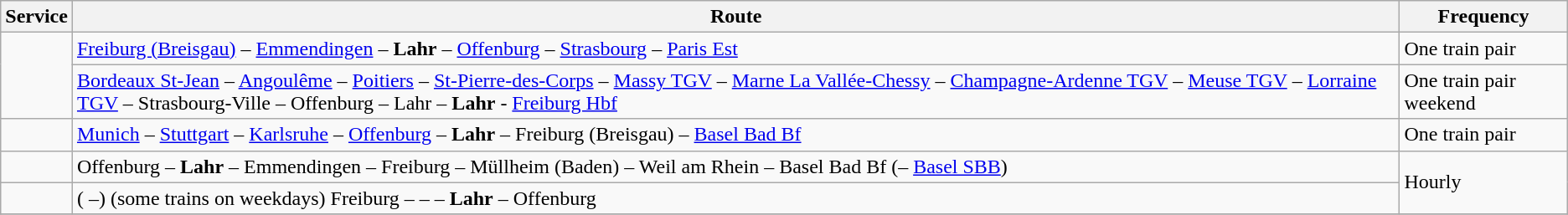<table class="wikitable">
<tr>
<th>Service</th>
<th>Route</th>
<th>Frequency</th>
</tr>
<tr>
<td rowspan="2" align="center"><strong></strong></td>
<td><a href='#'>Freiburg (Breisgau)</a> – <a href='#'>Emmendingen</a> – <strong>Lahr</strong> – <a href='#'>Offenburg</a> – <a href='#'>Strasbourg</a> – <a href='#'>Paris Est</a></td>
<td>One train pair</td>
</tr>
<tr>
<td><a href='#'>Bordeaux St-Jean</a> – <a href='#'>Angoulême</a> – <a href='#'>Poitiers</a> – <a href='#'>St-Pierre-des-Corps</a> – <a href='#'>Massy TGV</a> – <a href='#'>Marne La Vallée-Chessy</a> – <a href='#'>Champagne-Ardenne TGV</a> – <a href='#'>Meuse TGV</a> – <a href='#'>Lorraine TGV</a> – Strasbourg-Ville – Offenburg – Lahr – <strong>Lahr</strong> - <a href='#'>Freiburg Hbf</a></td>
<td>One train pair weekend</td>
</tr>
<tr>
<td align="center"></td>
<td><a href='#'>Munich</a> – <a href='#'>Stuttgart</a> – <a href='#'>Karlsruhe</a> – <a href='#'>Offenburg</a> – <strong>Lahr</strong> – Freiburg (Breisgau) – <a href='#'>Basel Bad Bf</a></td>
<td>One train pair</td>
</tr>
<tr>
<td align="center"></td>
<td>Offenburg – <strong>Lahr</strong> – Emmendingen – Freiburg – Müllheim (Baden) – Weil am Rhein – Basel Bad Bf (– <a href='#'>Basel SBB</a>)</td>
<td rowspan=2>Hourly</td>
</tr>
<tr>
<td align="center"></td>
<td>( –) (some trains on weekdays) Freiburg –  –   – <strong>Lahr</strong> – Offenburg</td>
</tr>
<tr>
</tr>
</table>
